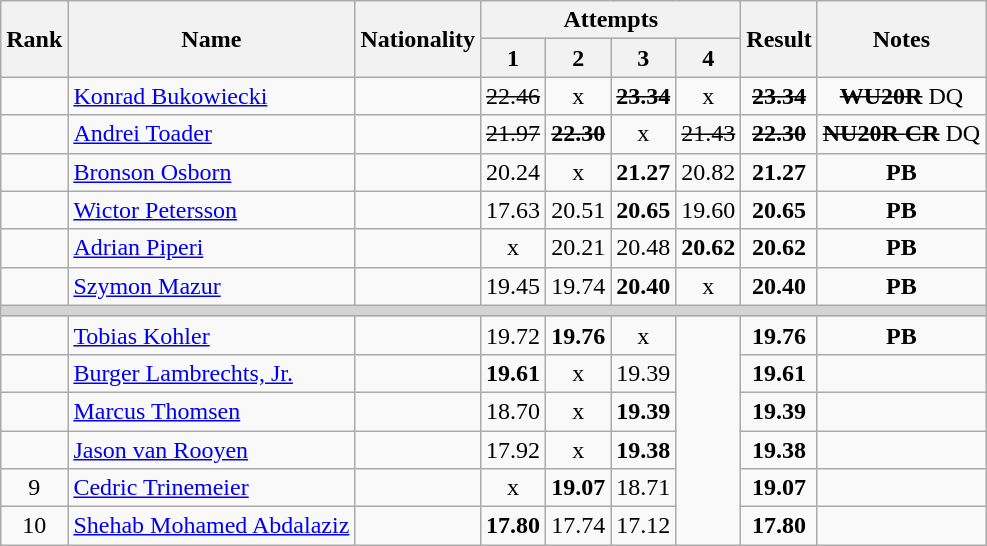<table class="wikitable sortable" style="text-align:center">
<tr>
<th rowspan=2>Rank</th>
<th rowspan=2>Name</th>
<th rowspan=2>Nationality</th>
<th colspan=4>Attempts</th>
<th rowspan=2>Result</th>
<th rowspan=2>Notes</th>
</tr>
<tr>
<th>1</th>
<th>2</th>
<th>3</th>
<th>4</th>
</tr>
<tr>
<td><s></s></td>
<td align=left><a href='#'>Konrad Bukowiecki</a></td>
<td align=left></td>
<td><s>22.46 </s></td>
<td>x</td>
<td><s><strong>23.34</strong> </s></td>
<td>x</td>
<td><s><strong>23.34</strong> </s></td>
<td><s><strong>WU20R</strong></s> DQ</td>
</tr>
<tr>
<td><s></s></td>
<td align=left><a href='#'>Andrei Toader</a></td>
<td align=left></td>
<td><s>21.97 </s></td>
<td><s><strong>22.30</strong> </s></td>
<td>x</td>
<td><s> 21.43 </s></td>
<td><s><strong>22.30</strong> </s></td>
<td><s><strong>NU20R</strong> <strong>CR</strong></s> DQ</td>
</tr>
<tr>
<td></td>
<td align=left><a href='#'>Bronson Osborn</a></td>
<td align=left></td>
<td>20.24</td>
<td>x</td>
<td><strong>21.27</strong></td>
<td>20.82</td>
<td><strong>21.27</strong></td>
<td><strong>PB</strong></td>
</tr>
<tr>
<td></td>
<td align=left><a href='#'>Wictor Petersson</a></td>
<td align=left></td>
<td>17.63</td>
<td>20.51</td>
<td><strong>20.65</strong></td>
<td>19.60</td>
<td><strong>20.65</strong></td>
<td><strong>PB</strong></td>
</tr>
<tr>
<td></td>
<td align=left><a href='#'>Adrian Piperi</a></td>
<td align=left></td>
<td>x</td>
<td>20.21</td>
<td>20.48</td>
<td><strong>20.62</strong></td>
<td><strong>20.62</strong></td>
<td><strong>PB</strong></td>
</tr>
<tr>
<td></td>
<td align=left><a href='#'>Szymon Mazur</a></td>
<td align=left></td>
<td>19.45</td>
<td>19.74</td>
<td><strong>20.40</strong></td>
<td>x</td>
<td><strong>20.40</strong></td>
<td><strong>PB</strong></td>
</tr>
<tr>
<td colspan=11 bgcolor=lightgray></td>
</tr>
<tr>
<td></td>
<td align=left><a href='#'>Tobias Kohler</a></td>
<td align=left></td>
<td>19.72</td>
<td><strong>19.76</strong></td>
<td>x</td>
<td rowspan=6></td>
<td><strong>19.76</strong></td>
<td><strong>PB</strong></td>
</tr>
<tr>
<td></td>
<td align=left><a href='#'>Burger Lambrechts, Jr.</a></td>
<td align=left></td>
<td><strong>19.61</strong></td>
<td>x</td>
<td>19.39</td>
<td><strong>19.61</strong></td>
<td></td>
</tr>
<tr>
<td></td>
<td align=left><a href='#'>Marcus Thomsen</a></td>
<td align=left></td>
<td>18.70</td>
<td>x</td>
<td><strong>19.39</strong></td>
<td><strong>19.39</strong></td>
<td></td>
</tr>
<tr>
<td></td>
<td align=left><a href='#'>Jason van Rooyen</a></td>
<td align=left></td>
<td>17.92</td>
<td>x</td>
<td><strong>19.38</strong></td>
<td><strong>19.38</strong></td>
<td></td>
</tr>
<tr>
<td>9</td>
<td align=left><a href='#'>Cedric Trinemeier</a></td>
<td align=left></td>
<td>x</td>
<td><strong>19.07</strong></td>
<td>18.71</td>
<td><strong>19.07</strong></td>
<td></td>
</tr>
<tr>
<td>10</td>
<td align=left><a href='#'>Shehab Mohamed Abdalaziz</a></td>
<td align=left></td>
<td><strong>17.80</strong></td>
<td>17.74</td>
<td>17.12</td>
<td><strong>17.80</strong></td>
<td></td>
</tr>
</table>
